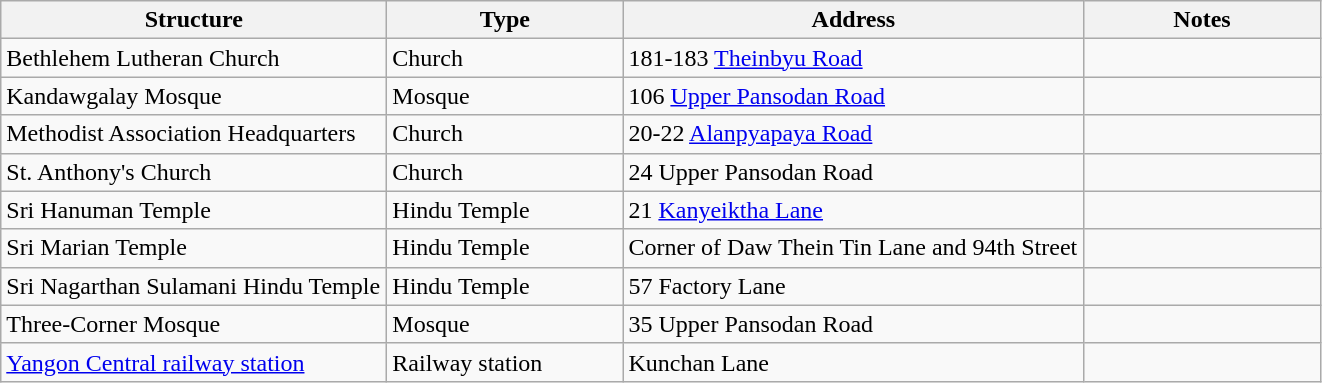<table class="wikitable" border="1">
<tr>
<th width="250">Structure</th>
<th width="150">Type</th>
<th width="300">Address</th>
<th width="150">Notes</th>
</tr>
<tr>
<td>Bethlehem Lutheran Church</td>
<td>Church</td>
<td>181-183 <a href='#'>Theinbyu Road</a></td>
<td></td>
</tr>
<tr>
<td>Kandawgalay Mosque</td>
<td>Mosque</td>
<td>106 <a href='#'>Upper Pansodan Road</a></td>
<td></td>
</tr>
<tr>
<td>Methodist Association Headquarters</td>
<td>Church</td>
<td>20-22 <a href='#'>Alanpyapaya Road</a></td>
<td></td>
</tr>
<tr>
<td>St. Anthony's Church</td>
<td>Church</td>
<td>24 Upper Pansodan Road</td>
<td></td>
</tr>
<tr>
<td>Sri Hanuman Temple</td>
<td>Hindu Temple</td>
<td>21 <a href='#'>Kanyeiktha Lane</a></td>
<td></td>
</tr>
<tr>
<td>Sri Marian Temple</td>
<td>Hindu Temple</td>
<td>Corner of Daw Thein Tin Lane and 94th Street</td>
<td></td>
</tr>
<tr>
<td>Sri Nagarthan Sulamani Hindu Temple</td>
<td>Hindu Temple</td>
<td>57 Factory Lane</td>
<td></td>
</tr>
<tr>
<td>Three-Corner Mosque</td>
<td>Mosque</td>
<td>35 Upper Pansodan Road</td>
<td></td>
</tr>
<tr>
<td><a href='#'>Yangon Central railway station</a></td>
<td>Railway station</td>
<td>Kunchan Lane</td>
<td></td>
</tr>
</table>
